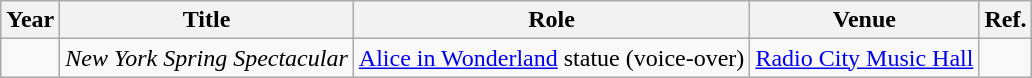<table class="wikitable sortable">
<tr>
<th>Year</th>
<th>Title</th>
<th>Role</th>
<th class="unsortable">Venue</th>
<th class="unsortable">Ref.</th>
</tr>
<tr>
<td></td>
<td><em>New York Spring Spectacular</em></td>
<td><a href='#'>Alice in Wonderland</a> statue (voice-over)</td>
<td><a href='#'>Radio City Music Hall</a></td>
<td></td>
</tr>
</table>
